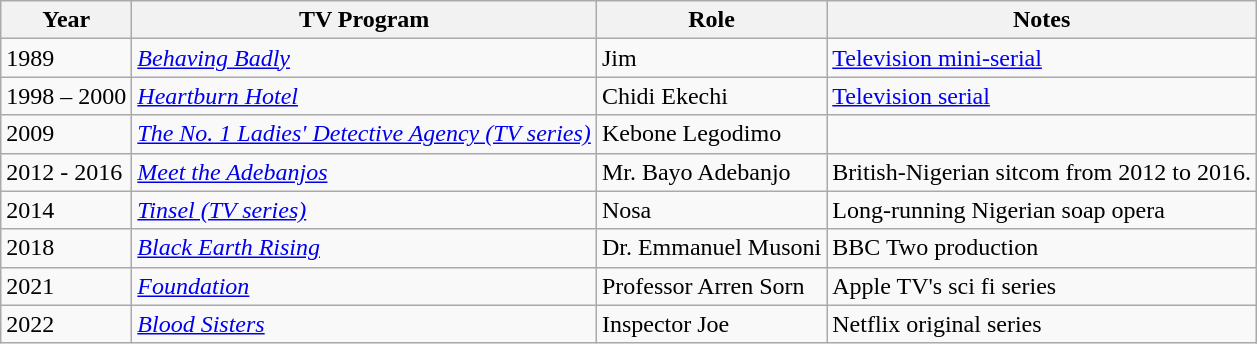<table class="wikitable sortable ">
<tr>
<th>Year</th>
<th class="unsortable">TV Program</th>
<th class="unsortable">Role</th>
<th class="unsortable">Notes</th>
</tr>
<tr>
<td>1989</td>
<td><em><a href='#'>Behaving Badly</a></em></td>
<td>Jim</td>
<td><a href='#'>Television mini-serial</a></td>
</tr>
<tr>
<td>1998 – 2000</td>
<td><em><a href='#'>Heartburn Hotel</a></em></td>
<td>Chidi Ekechi</td>
<td><a href='#'>Television serial</a></td>
</tr>
<tr>
<td>2009</td>
<td><em><a href='#'>The No. 1 Ladies' Detective Agency (TV series)</a></em></td>
<td>Kebone Legodimo</td>
<td></td>
</tr>
<tr>
<td>2012 - 2016</td>
<td><em><a href='#'>Meet the Adebanjos</a></em></td>
<td>Mr. Bayo Adebanjo</td>
<td>British-Nigerian sitcom from 2012 to 2016.</td>
</tr>
<tr>
<td>2014</td>
<td><em><a href='#'>Tinsel (TV series)</a></em></td>
<td>Nosa</td>
<td>Long-running Nigerian soap opera</td>
</tr>
<tr>
<td>2018</td>
<td><em><a href='#'>Black Earth Rising</a></em></td>
<td>Dr. Emmanuel Musoni</td>
<td>BBC Two production</td>
</tr>
<tr>
<td>2021</td>
<td><em><a href='#'>Foundation</a></em></td>
<td>Professor Arren Sorn</td>
<td>Apple TV's sci fi series</td>
</tr>
<tr>
<td>2022</td>
<td><a href='#'><em>Blood Sisters</em></a></td>
<td>Inspector Joe</td>
<td>Netflix original series</td>
</tr>
</table>
